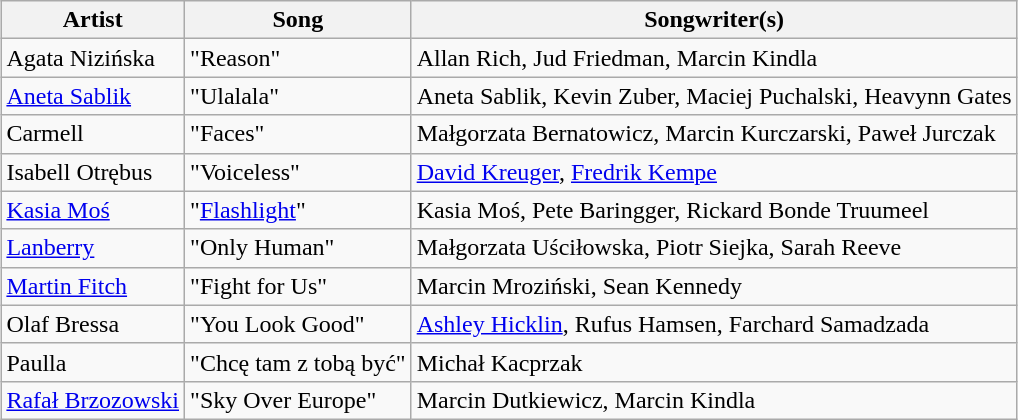<table class="sortable wikitable" style="margin: 1em auto 1em auto">
<tr>
<th>Artist</th>
<th>Song</th>
<th>Songwriter(s)</th>
</tr>
<tr>
<td>Agata Nizińska</td>
<td>"Reason"</td>
<td>Allan Rich, Jud Friedman, Marcin Kindla</td>
</tr>
<tr>
<td><a href='#'>Aneta Sablik</a></td>
<td>"Ulalala"</td>
<td>Aneta Sablik, Kevin Zuber, Maciej Puchalski, Heavynn Gates</td>
</tr>
<tr>
<td>Carmell</td>
<td>"Faces"</td>
<td>Małgorzata Bernatowicz, Marcin Kurczarski, Paweł Jurczak</td>
</tr>
<tr>
<td>Isabell Otrębus</td>
<td>"Voiceless"</td>
<td><a href='#'>David Kreuger</a>, <a href='#'>Fredrik Kempe</a></td>
</tr>
<tr>
<td><a href='#'>Kasia Moś</a></td>
<td>"<a href='#'>Flashlight</a>"</td>
<td>Kasia Moś, Pete Baringger, Rickard Bonde Truumeel</td>
</tr>
<tr>
<td><a href='#'>Lanberry</a></td>
<td>"Only Human"</td>
<td>Małgorzata Uściłowska, Piotr Siejka, Sarah Reeve</td>
</tr>
<tr>
<td><a href='#'>Martin Fitch</a></td>
<td>"Fight for Us"</td>
<td>Marcin Mroziński, Sean Kennedy</td>
</tr>
<tr>
<td>Olaf Bressa</td>
<td>"You Look Good"</td>
<td><a href='#'>Ashley Hicklin</a>, Rufus Hamsen, Farchard Samadzada</td>
</tr>
<tr>
<td>Paulla</td>
<td>"Chcę tam z tobą być"</td>
<td>Michał Kacprzak</td>
</tr>
<tr>
<td><a href='#'>Rafał Brzozowski</a></td>
<td>"Sky Over Europe"</td>
<td>Marcin Dutkiewicz, Marcin Kindla</td>
</tr>
</table>
